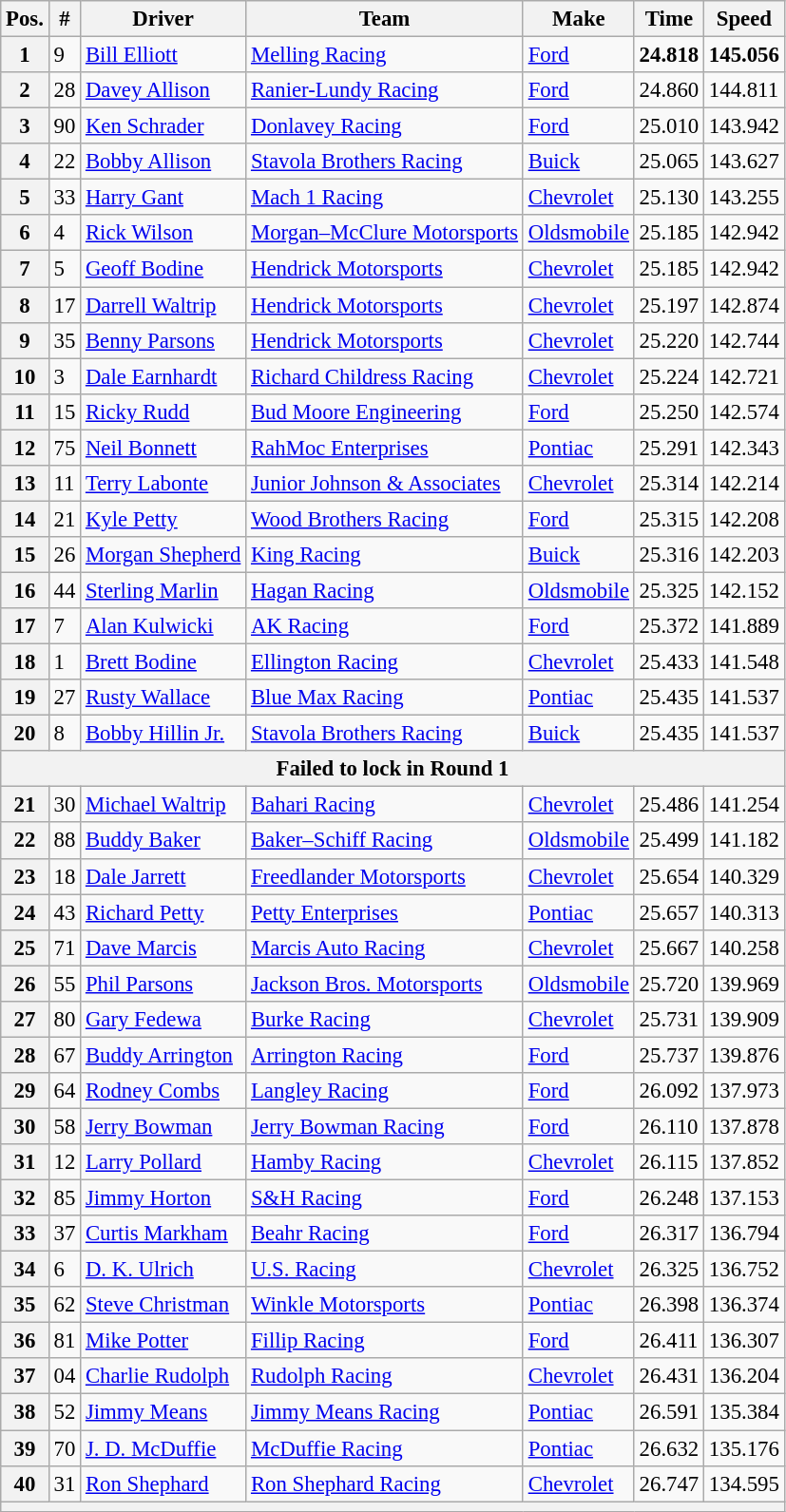<table class="wikitable" style="font-size:95%">
<tr>
<th>Pos.</th>
<th>#</th>
<th>Driver</th>
<th>Team</th>
<th>Make</th>
<th>Time</th>
<th>Speed</th>
</tr>
<tr>
<th>1</th>
<td>9</td>
<td><a href='#'>Bill Elliott</a></td>
<td><a href='#'>Melling Racing</a></td>
<td><a href='#'>Ford</a></td>
<td><strong>24.818</strong></td>
<td><strong>145.056</strong></td>
</tr>
<tr>
<th>2</th>
<td>28</td>
<td><a href='#'>Davey Allison</a></td>
<td><a href='#'>Ranier-Lundy Racing</a></td>
<td><a href='#'>Ford</a></td>
<td>24.860</td>
<td>144.811</td>
</tr>
<tr>
<th>3</th>
<td>90</td>
<td><a href='#'>Ken Schrader</a></td>
<td><a href='#'>Donlavey Racing</a></td>
<td><a href='#'>Ford</a></td>
<td>25.010</td>
<td>143.942</td>
</tr>
<tr>
<th>4</th>
<td>22</td>
<td><a href='#'>Bobby Allison</a></td>
<td><a href='#'>Stavola Brothers Racing</a></td>
<td><a href='#'>Buick</a></td>
<td>25.065</td>
<td>143.627</td>
</tr>
<tr>
<th>5</th>
<td>33</td>
<td><a href='#'>Harry Gant</a></td>
<td><a href='#'>Mach 1 Racing</a></td>
<td><a href='#'>Chevrolet</a></td>
<td>25.130</td>
<td>143.255</td>
</tr>
<tr>
<th>6</th>
<td>4</td>
<td><a href='#'>Rick Wilson</a></td>
<td><a href='#'>Morgan–McClure Motorsports</a></td>
<td><a href='#'>Oldsmobile</a></td>
<td>25.185</td>
<td>142.942</td>
</tr>
<tr>
<th>7</th>
<td>5</td>
<td><a href='#'>Geoff Bodine</a></td>
<td><a href='#'>Hendrick Motorsports</a></td>
<td><a href='#'>Chevrolet</a></td>
<td>25.185</td>
<td>142.942</td>
</tr>
<tr>
<th>8</th>
<td>17</td>
<td><a href='#'>Darrell Waltrip</a></td>
<td><a href='#'>Hendrick Motorsports</a></td>
<td><a href='#'>Chevrolet</a></td>
<td>25.197</td>
<td>142.874</td>
</tr>
<tr>
<th>9</th>
<td>35</td>
<td><a href='#'>Benny Parsons</a></td>
<td><a href='#'>Hendrick Motorsports</a></td>
<td><a href='#'>Chevrolet</a></td>
<td>25.220</td>
<td>142.744</td>
</tr>
<tr>
<th>10</th>
<td>3</td>
<td><a href='#'>Dale Earnhardt</a></td>
<td><a href='#'>Richard Childress Racing</a></td>
<td><a href='#'>Chevrolet</a></td>
<td>25.224</td>
<td>142.721</td>
</tr>
<tr>
<th>11</th>
<td>15</td>
<td><a href='#'>Ricky Rudd</a></td>
<td><a href='#'>Bud Moore Engineering</a></td>
<td><a href='#'>Ford</a></td>
<td>25.250</td>
<td>142.574</td>
</tr>
<tr>
<th>12</th>
<td>75</td>
<td><a href='#'>Neil Bonnett</a></td>
<td><a href='#'>RahMoc Enterprises</a></td>
<td><a href='#'>Pontiac</a></td>
<td>25.291</td>
<td>142.343</td>
</tr>
<tr>
<th>13</th>
<td>11</td>
<td><a href='#'>Terry Labonte</a></td>
<td><a href='#'>Junior Johnson & Associates</a></td>
<td><a href='#'>Chevrolet</a></td>
<td>25.314</td>
<td>142.214</td>
</tr>
<tr>
<th>14</th>
<td>21</td>
<td><a href='#'>Kyle Petty</a></td>
<td><a href='#'>Wood Brothers Racing</a></td>
<td><a href='#'>Ford</a></td>
<td>25.315</td>
<td>142.208</td>
</tr>
<tr>
<th>15</th>
<td>26</td>
<td><a href='#'>Morgan Shepherd</a></td>
<td><a href='#'>King Racing</a></td>
<td><a href='#'>Buick</a></td>
<td>25.316</td>
<td>142.203</td>
</tr>
<tr>
<th>16</th>
<td>44</td>
<td><a href='#'>Sterling Marlin</a></td>
<td><a href='#'>Hagan Racing</a></td>
<td><a href='#'>Oldsmobile</a></td>
<td>25.325</td>
<td>142.152</td>
</tr>
<tr>
<th>17</th>
<td>7</td>
<td><a href='#'>Alan Kulwicki</a></td>
<td><a href='#'>AK Racing</a></td>
<td><a href='#'>Ford</a></td>
<td>25.372</td>
<td>141.889</td>
</tr>
<tr>
<th>18</th>
<td>1</td>
<td><a href='#'>Brett Bodine</a></td>
<td><a href='#'>Ellington Racing</a></td>
<td><a href='#'>Chevrolet</a></td>
<td>25.433</td>
<td>141.548</td>
</tr>
<tr>
<th>19</th>
<td>27</td>
<td><a href='#'>Rusty Wallace</a></td>
<td><a href='#'>Blue Max Racing</a></td>
<td><a href='#'>Pontiac</a></td>
<td>25.435</td>
<td>141.537</td>
</tr>
<tr>
<th>20</th>
<td>8</td>
<td><a href='#'>Bobby Hillin Jr.</a></td>
<td><a href='#'>Stavola Brothers Racing</a></td>
<td><a href='#'>Buick</a></td>
<td>25.435</td>
<td>141.537</td>
</tr>
<tr>
<th colspan="7">Failed to lock in Round 1</th>
</tr>
<tr>
<th>21</th>
<td>30</td>
<td><a href='#'>Michael Waltrip</a></td>
<td><a href='#'>Bahari Racing</a></td>
<td><a href='#'>Chevrolet</a></td>
<td>25.486</td>
<td>141.254</td>
</tr>
<tr>
<th>22</th>
<td>88</td>
<td><a href='#'>Buddy Baker</a></td>
<td><a href='#'>Baker–Schiff Racing</a></td>
<td><a href='#'>Oldsmobile</a></td>
<td>25.499</td>
<td>141.182</td>
</tr>
<tr>
<th>23</th>
<td>18</td>
<td><a href='#'>Dale Jarrett</a></td>
<td><a href='#'>Freedlander Motorsports</a></td>
<td><a href='#'>Chevrolet</a></td>
<td>25.654</td>
<td>140.329</td>
</tr>
<tr>
<th>24</th>
<td>43</td>
<td><a href='#'>Richard Petty</a></td>
<td><a href='#'>Petty Enterprises</a></td>
<td><a href='#'>Pontiac</a></td>
<td>25.657</td>
<td>140.313</td>
</tr>
<tr>
<th>25</th>
<td>71</td>
<td><a href='#'>Dave Marcis</a></td>
<td><a href='#'>Marcis Auto Racing</a></td>
<td><a href='#'>Chevrolet</a></td>
<td>25.667</td>
<td>140.258</td>
</tr>
<tr>
<th>26</th>
<td>55</td>
<td><a href='#'>Phil Parsons</a></td>
<td><a href='#'>Jackson Bros. Motorsports</a></td>
<td><a href='#'>Oldsmobile</a></td>
<td>25.720</td>
<td>139.969</td>
</tr>
<tr>
<th>27</th>
<td>80</td>
<td><a href='#'>Gary Fedewa</a></td>
<td><a href='#'>Burke Racing</a></td>
<td><a href='#'>Chevrolet</a></td>
<td>25.731</td>
<td>139.909</td>
</tr>
<tr>
<th>28</th>
<td>67</td>
<td><a href='#'>Buddy Arrington</a></td>
<td><a href='#'>Arrington Racing</a></td>
<td><a href='#'>Ford</a></td>
<td>25.737</td>
<td>139.876</td>
</tr>
<tr>
<th>29</th>
<td>64</td>
<td><a href='#'>Rodney Combs</a></td>
<td><a href='#'>Langley Racing</a></td>
<td><a href='#'>Ford</a></td>
<td>26.092</td>
<td>137.973</td>
</tr>
<tr>
<th>30</th>
<td>58</td>
<td><a href='#'>Jerry Bowman</a></td>
<td><a href='#'>Jerry Bowman Racing</a></td>
<td><a href='#'>Ford</a></td>
<td>26.110</td>
<td>137.878</td>
</tr>
<tr>
<th>31</th>
<td>12</td>
<td><a href='#'>Larry Pollard</a></td>
<td><a href='#'>Hamby Racing</a></td>
<td><a href='#'>Chevrolet</a></td>
<td>26.115</td>
<td>137.852</td>
</tr>
<tr>
<th>32</th>
<td>85</td>
<td><a href='#'>Jimmy Horton</a></td>
<td><a href='#'>S&H Racing</a></td>
<td><a href='#'>Ford</a></td>
<td>26.248</td>
<td>137.153</td>
</tr>
<tr>
<th>33</th>
<td>37</td>
<td><a href='#'>Curtis Markham</a></td>
<td><a href='#'>Beahr Racing</a></td>
<td><a href='#'>Ford</a></td>
<td>26.317</td>
<td>136.794</td>
</tr>
<tr>
<th>34</th>
<td>6</td>
<td><a href='#'>D. K. Ulrich</a></td>
<td><a href='#'>U.S. Racing</a></td>
<td><a href='#'>Chevrolet</a></td>
<td>26.325</td>
<td>136.752</td>
</tr>
<tr>
<th>35</th>
<td>62</td>
<td><a href='#'>Steve Christman</a></td>
<td><a href='#'>Winkle Motorsports</a></td>
<td><a href='#'>Pontiac</a></td>
<td>26.398</td>
<td>136.374</td>
</tr>
<tr>
<th>36</th>
<td>81</td>
<td><a href='#'>Mike Potter</a></td>
<td><a href='#'>Fillip Racing</a></td>
<td><a href='#'>Ford</a></td>
<td>26.411</td>
<td>136.307</td>
</tr>
<tr>
<th>37</th>
<td>04</td>
<td><a href='#'>Charlie Rudolph</a></td>
<td><a href='#'>Rudolph Racing</a></td>
<td><a href='#'>Chevrolet</a></td>
<td>26.431</td>
<td>136.204</td>
</tr>
<tr>
<th>38</th>
<td>52</td>
<td><a href='#'>Jimmy Means</a></td>
<td><a href='#'>Jimmy Means Racing</a></td>
<td><a href='#'>Pontiac</a></td>
<td>26.591</td>
<td>135.384</td>
</tr>
<tr>
<th>39</th>
<td>70</td>
<td><a href='#'>J. D. McDuffie</a></td>
<td><a href='#'>McDuffie Racing</a></td>
<td><a href='#'>Pontiac</a></td>
<td>26.632</td>
<td>135.176</td>
</tr>
<tr>
<th>40</th>
<td>31</td>
<td><a href='#'>Ron Shephard</a></td>
<td><a href='#'>Ron Shephard Racing</a></td>
<td><a href='#'>Chevrolet</a></td>
<td>26.747</td>
<td>134.595</td>
</tr>
<tr>
<th colspan="7"></th>
</tr>
</table>
